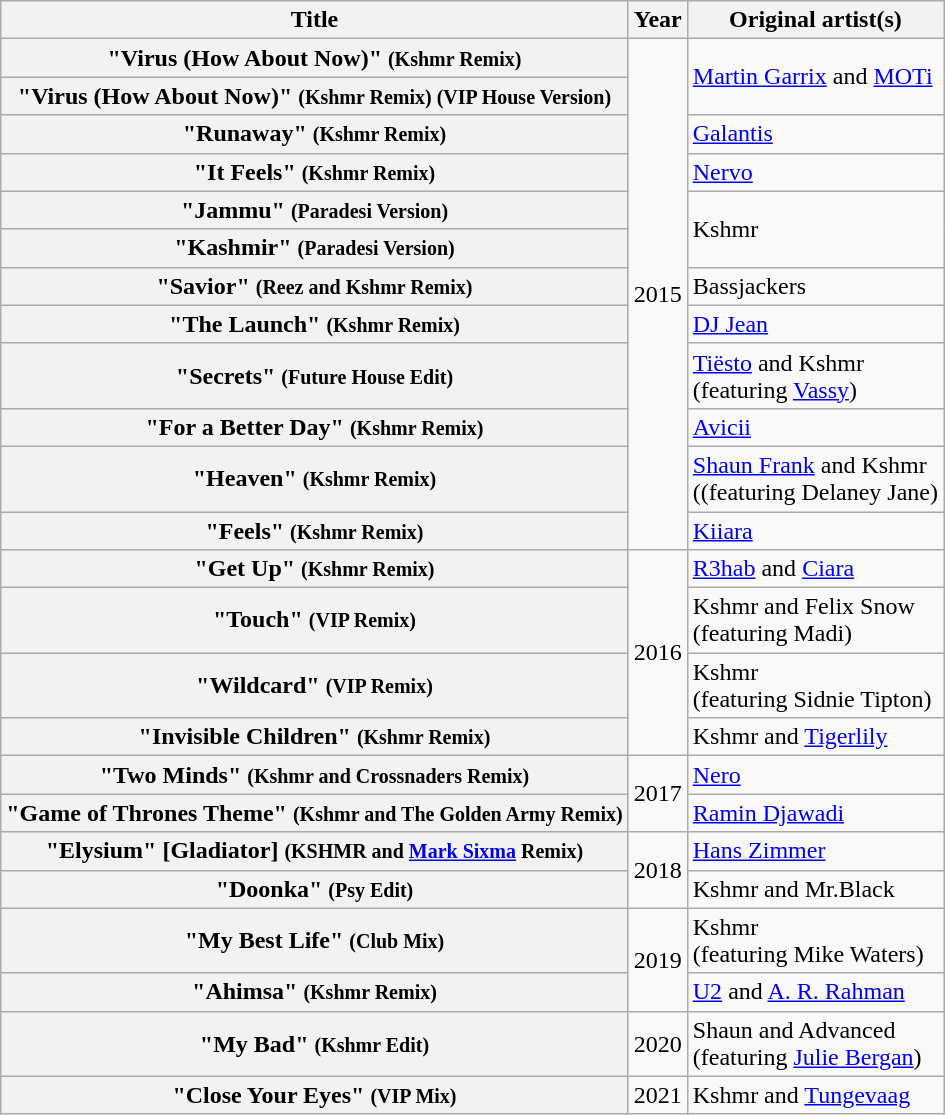<table class="wikitable plainrowheaders">
<tr>
<th>Title</th>
<th>Year</th>
<th>Original artist(s)</th>
</tr>
<tr>
<th scope="row">"Virus (How About Now)" <small>(Kshmr Remix)</small></th>
<td rowspan="12">2015</td>
<td rowspan="2"><a href='#'>Martin Garrix</a> and <a href='#'>MOTi</a></td>
</tr>
<tr>
<th scope="row">"Virus (How About Now)" <small>(Kshmr Remix) (VIP House Version)</small></th>
</tr>
<tr>
<th scope="row">"Runaway" <small>(Kshmr Remix)</small></th>
<td><a href='#'>Galantis</a></td>
</tr>
<tr>
<th scope="row">"It Feels" <small>(Kshmr Remix)</small></th>
<td><a href='#'>Nervo</a></td>
</tr>
<tr>
<th scope="row">"Jammu" <small>(Paradesi Version)</small></th>
<td rowspan="2">Kshmr</td>
</tr>
<tr>
<th scope="row">"Kashmir" <small>(Paradesi Version)</small></th>
</tr>
<tr>
<th scope="row">"Savior" <small>(Reez and Kshmr Remix)</small></th>
<td>Bassjackers</td>
</tr>
<tr>
<th scope="row">"The Launch" <small>(Kshmr Remix)</small></th>
<td><a href='#'>DJ Jean</a></td>
</tr>
<tr>
<th scope="row">"Secrets" <small>(Future House Edit)</small></th>
<td><a href='#'>Tiësto</a> and Kshmr<br><span>(featuring <a href='#'>Vassy</a>)</span></td>
</tr>
<tr>
<th scope="row">"For a Better Day" <small>(Kshmr Remix)</small></th>
<td><a href='#'>Avicii</a></td>
</tr>
<tr>
<th scope="row">"Heaven" <small>(Kshmr Remix)</small></th>
<td><a href='#'>Shaun Frank</a> and Kshmr <br><span>((featuring Delaney Jane)</span></td>
</tr>
<tr>
<th scope="row">"Feels" <small>(Kshmr Remix)</small></th>
<td><a href='#'>Kiiara</a></td>
</tr>
<tr>
<th scope="row">"Get Up" <small>(Kshmr Remix)</small></th>
<td rowspan="4">2016</td>
<td><a href='#'>R3hab</a> and <a href='#'>Ciara</a></td>
</tr>
<tr>
<th scope="row">"Touch" <small>(VIP Remix)</small></th>
<td>Kshmr and Felix Snow<br><span>(featuring Madi)</span></td>
</tr>
<tr>
<th scope="row">"Wildcard" <small>(VIP Remix)</small></th>
<td>Kshmr<br><span>(featuring Sidnie Tipton)</span></td>
</tr>
<tr>
<th scope="row">"Invisible Children" <small>(Kshmr Remix)</small></th>
<td>Kshmr and <a href='#'>Tigerlily</a></td>
</tr>
<tr>
<th scope="row">"Two Minds" <small>(Kshmr and Crossnaders Remix)</small></th>
<td rowspan="2">2017</td>
<td><a href='#'>Nero</a></td>
</tr>
<tr>
<th scope="row">"Game of Thrones Theme" <small>(Kshmr and The Golden Army Remix)</small></th>
<td><a href='#'>Ramin Djawadi</a></td>
</tr>
<tr>
<th scope="row">"Elysium" [Gladiator] <small>(KSHMR and <a href='#'>Mark Sixma</a> Remix)</small></th>
<td rowspan="2">2018</td>
<td><a href='#'>Hans Zimmer</a></td>
</tr>
<tr>
<th scope="row">"Doonka" <small>(Psy Edit)</small></th>
<td>Kshmr and Mr.Black</td>
</tr>
<tr>
<th scope="row">"My Best Life" <small>(Club Mix)</small></th>
<td rowspan="2">2019</td>
<td>Kshmr <br><span>(featuring Mike Waters)</span></td>
</tr>
<tr>
<th scope="row">"Ahimsa" <small>(Kshmr Remix)</small></th>
<td><a href='#'>U2</a> and <a href='#'>A. R. Rahman</a></td>
</tr>
<tr>
<th scope="row">"My Bad" <small>(Kshmr Edit)</small></th>
<td>2020</td>
<td>Shaun and Advanced<br><span>(featuring <a href='#'>Julie Bergan</a>)</span></td>
</tr>
<tr>
<th scope="row">"Close Your Eyes" <small>(VIP Mix)</small></th>
<td>2021</td>
<td>Kshmr and <a href='#'>Tungevaag</a></td>
</tr>
</table>
